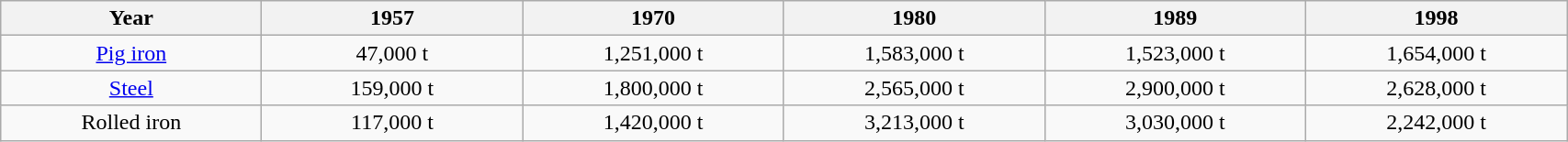<table width=90% class="wikitable">
<tr>
<th width=15%>Year</th>
<th width=15%>1957</th>
<th width=15%>1970</th>
<th width=15%>1980</th>
<th width=15%>1989</th>
<th width=15%>1998</th>
</tr>
<tr>
<td align="center"><a href='#'>Pig iron</a></td>
<td align="center">47,000 t</td>
<td align="center">1,251,000 t</td>
<td align="center">1,583,000 t</td>
<td align="center">1,523,000 t</td>
<td align="center">1,654,000 t</td>
</tr>
<tr>
<td align="center"><a href='#'>Steel</a></td>
<td align="center">159,000 t</td>
<td align="center">1,800,000 t</td>
<td align="center">2,565,000 t</td>
<td align="center">2,900,000 t</td>
<td align="center">2,628,000 t</td>
</tr>
<tr>
<td align="center">Rolled iron</td>
<td align="center">117,000 t</td>
<td align="center">1,420,000 t</td>
<td align="center">3,213,000 t</td>
<td align="center">3,030,000 t</td>
<td align="center">2,242,000 t</td>
</tr>
</table>
